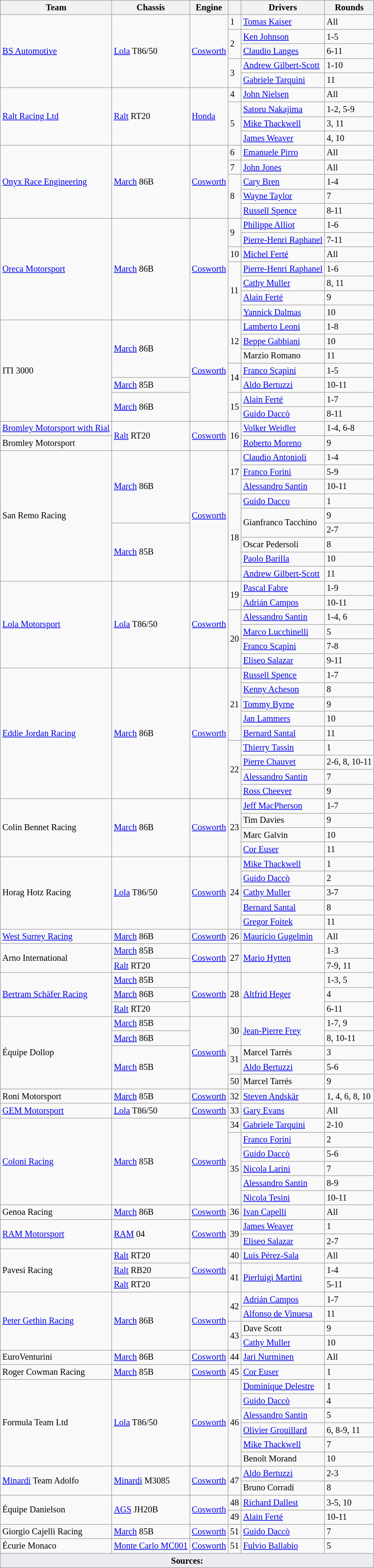<table class="wikitable" border="1" style="font-size: 85%;">
<tr>
<th>Team</th>
<th>Chassis</th>
<th>Engine</th>
<th></th>
<th>Drivers</th>
<th>Rounds</th>
</tr>
<tr>
<td rowspan=5> <a href='#'>BS Automotive</a></td>
<td rowspan=5><a href='#'>Lola</a> T86/50</td>
<td rowspan=5><a href='#'>Cosworth</a></td>
<td>1</td>
<td> <a href='#'>Tomas Kaiser</a></td>
<td>All</td>
</tr>
<tr>
<td rowspan=2>2</td>
<td> <a href='#'>Ken Johnson</a></td>
<td>1-5</td>
</tr>
<tr>
<td> <a href='#'>Claudio Langes</a></td>
<td>6-11</td>
</tr>
<tr>
<td rowspan=2>3</td>
<td> <a href='#'>Andrew Gilbert-Scott</a></td>
<td>1-10</td>
</tr>
<tr>
<td> <a href='#'>Gabriele Tarquini</a></td>
<td>11</td>
</tr>
<tr>
<td rowspan=4> <a href='#'>Ralt Racing Ltd</a></td>
<td rowspan=4><a href='#'>Ralt</a> RT20</td>
<td rowspan=4><a href='#'>Honda</a></td>
<td>4</td>
<td> <a href='#'>John Nielsen</a></td>
<td>All</td>
</tr>
<tr>
<td rowspan=3>5</td>
<td> <a href='#'>Satoru Nakajima</a></td>
<td>1-2, 5-9</td>
</tr>
<tr>
<td> <a href='#'>Mike Thackwell</a></td>
<td>3, 11</td>
</tr>
<tr>
<td> <a href='#'>James Weaver</a></td>
<td>4, 10</td>
</tr>
<tr>
<td rowspan=5> <a href='#'>Onyx Race Engineering</a></td>
<td rowspan=5><a href='#'>March</a> 86B</td>
<td rowspan=5><a href='#'>Cosworth</a></td>
<td>6</td>
<td> <a href='#'>Emanuele Pirro</a></td>
<td>All</td>
</tr>
<tr>
<td>7</td>
<td> <a href='#'>John Jones</a></td>
<td>All</td>
</tr>
<tr>
<td rowspan=3>8</td>
<td> <a href='#'>Cary Bren</a></td>
<td>1-4</td>
</tr>
<tr>
<td> <a href='#'>Wayne Taylor</a></td>
<td>7</td>
</tr>
<tr>
<td> <a href='#'>Russell Spence</a></td>
<td>8-11</td>
</tr>
<tr>
<td rowspan=7> <a href='#'>Oreca Motorsport</a></td>
<td rowspan=7><a href='#'>March</a> 86B</td>
<td rowspan=7><a href='#'>Cosworth</a></td>
<td rowspan=2>9</td>
<td> <a href='#'>Philippe Alliot</a></td>
<td>1-6</td>
</tr>
<tr>
<td> <a href='#'>Pierre-Henri Raphanel</a></td>
<td>7-11</td>
</tr>
<tr>
<td>10</td>
<td> <a href='#'>Michel Ferté</a></td>
<td>All</td>
</tr>
<tr>
<td rowspan=4>11</td>
<td> <a href='#'>Pierre-Henri Raphanel</a></td>
<td>1-6</td>
</tr>
<tr>
<td> <a href='#'>Cathy Muller</a></td>
<td>8, 11</td>
</tr>
<tr>
<td> <a href='#'>Alain Ferté</a></td>
<td>9</td>
</tr>
<tr>
<td> <a href='#'>Yannick Dalmas</a></td>
<td>10</td>
</tr>
<tr>
<td rowspan=7> ITI 3000</td>
<td rowspan=4><a href='#'>March</a> 86B</td>
<td rowspan=7><a href='#'>Cosworth</a></td>
<td rowspan=3>12</td>
<td> <a href='#'>Lamberto Leoni</a></td>
<td>1-8</td>
</tr>
<tr>
<td> <a href='#'>Beppe Gabbiani</a></td>
<td>10</td>
</tr>
<tr>
<td> Marzio Romano</td>
<td>11</td>
</tr>
<tr>
<td rowspan=2>14</td>
<td> <a href='#'>Franco Scapini</a></td>
<td>1-5</td>
</tr>
<tr>
<td><a href='#'>March</a> 85B</td>
<td> <a href='#'>Aldo Bertuzzi</a></td>
<td>10-11</td>
</tr>
<tr>
<td rowspan=2><a href='#'>March</a> 86B</td>
<td rowspan=2>15</td>
<td> <a href='#'>Alain Ferté</a></td>
<td>1-7</td>
</tr>
<tr>
<td> <a href='#'>Guido Daccò</a></td>
<td>8-11</td>
</tr>
<tr>
<td> <a href='#'>Bromley Motorsport with Rial</a></td>
<td rowspan=2><a href='#'>Ralt</a> RT20</td>
<td rowspan=2><a href='#'>Cosworth</a></td>
<td rowspan=2>16</td>
<td> <a href='#'>Volker Weidler</a></td>
<td>1-4, 6-8</td>
</tr>
<tr>
<td> Bromley Motorsport</td>
<td> <a href='#'>Roberto Moreno</a></td>
<td>9</td>
</tr>
<tr>
<td rowspan=9> San Remo Racing</td>
<td rowspan=5><a href='#'>March</a> 86B</td>
<td rowspan=9><a href='#'>Cosworth</a></td>
<td rowspan=3>17</td>
<td> <a href='#'>Claudio Antonioli</a></td>
<td>1-4</td>
</tr>
<tr>
<td> <a href='#'>Franco Forini</a></td>
<td>5-9</td>
</tr>
<tr>
<td> <a href='#'>Alessandro Santin</a></td>
<td>10-11</td>
</tr>
<tr>
<td rowspan=6>18</td>
<td> <a href='#'>Guido Dacco</a></td>
<td>1</td>
</tr>
<tr>
<td rowspan=2> Gianfranco Tacchino</td>
<td>9</td>
</tr>
<tr>
<td rowspan=4><a href='#'>March</a> 85B</td>
<td>2-7</td>
</tr>
<tr>
<td> Oscar Pedersoli</td>
<td>8</td>
</tr>
<tr>
<td> <a href='#'>Paolo Barilla</a></td>
<td>10</td>
</tr>
<tr>
<td> <a href='#'>Andrew Gilbert-Scott</a></td>
<td>11</td>
</tr>
<tr>
<td rowspan=6> <a href='#'>Lola Motorsport</a></td>
<td rowspan=6><a href='#'>Lola</a> T86/50</td>
<td rowspan=6><a href='#'>Cosworth</a></td>
<td rowspan=2>19</td>
<td> <a href='#'>Pascal Fabre</a></td>
<td>1-9</td>
</tr>
<tr>
<td> <a href='#'>Adrián Campos</a></td>
<td>10-11</td>
</tr>
<tr>
<td rowspan=4>20</td>
<td> <a href='#'>Alessandro Santin</a></td>
<td>1-4, 6</td>
</tr>
<tr>
<td> <a href='#'>Marco Lucchinelli</a></td>
<td>5</td>
</tr>
<tr>
<td> <a href='#'>Franco Scapini</a></td>
<td>7-8</td>
</tr>
<tr>
<td> <a href='#'>Eliseo Salazar</a></td>
<td>9-11</td>
</tr>
<tr>
<td rowspan=9> <a href='#'>Eddie Jordan Racing</a></td>
<td rowspan=9><a href='#'>March</a> 86B</td>
<td rowspan=9><a href='#'>Cosworth</a></td>
<td rowspan=5>21</td>
<td> <a href='#'>Russell Spence</a></td>
<td>1-7</td>
</tr>
<tr>
<td> <a href='#'>Kenny Acheson</a></td>
<td>8</td>
</tr>
<tr>
<td> <a href='#'>Tommy Byrne</a></td>
<td>9</td>
</tr>
<tr>
<td> <a href='#'>Jan Lammers</a></td>
<td>10</td>
</tr>
<tr>
<td> <a href='#'>Bernard Santal</a></td>
<td>11</td>
</tr>
<tr>
<td rowspan=4>22</td>
<td> <a href='#'>Thierry Tassin</a></td>
<td>1</td>
</tr>
<tr>
<td> <a href='#'>Pierre Chauvet</a></td>
<td>2-6, 8, 10-11</td>
</tr>
<tr>
<td> <a href='#'>Alessandro Santin</a></td>
<td>7</td>
</tr>
<tr>
<td> <a href='#'>Ross Cheever</a></td>
<td>9</td>
</tr>
<tr>
<td rowspan=4> Colin Bennet Racing</td>
<td rowspan=4><a href='#'>March</a> 86B</td>
<td rowspan=4><a href='#'>Cosworth</a></td>
<td rowspan=4>23</td>
<td> <a href='#'>Jeff MacPherson</a></td>
<td>1-7</td>
</tr>
<tr>
<td> Tim Davies</td>
<td>9</td>
</tr>
<tr>
<td> Marc Galvin</td>
<td>10</td>
</tr>
<tr>
<td> <a href='#'>Cor Euser</a></td>
<td>11</td>
</tr>
<tr>
<td rowspan=5> Horag Hotz Racing</td>
<td rowspan=5><a href='#'>Lola</a> T86/50</td>
<td rowspan=5><a href='#'>Cosworth</a></td>
<td rowspan=5>24</td>
<td> <a href='#'>Mike Thackwell</a></td>
<td>1</td>
</tr>
<tr>
<td> <a href='#'>Guido Daccò</a></td>
<td>2</td>
</tr>
<tr>
<td> <a href='#'>Cathy Muller</a></td>
<td>3-7</td>
</tr>
<tr>
<td> <a href='#'>Bernard Santal</a></td>
<td>8</td>
</tr>
<tr>
<td> <a href='#'>Gregor Foitek</a></td>
<td>11</td>
</tr>
<tr>
<td> <a href='#'>West Surrey Racing</a></td>
<td><a href='#'>March</a> 86B</td>
<td><a href='#'>Cosworth</a></td>
<td>26</td>
<td> <a href='#'>Maurício Gugelmin</a></td>
<td>All</td>
</tr>
<tr>
<td rowspan=2> Arno International</td>
<td><a href='#'>March</a> 85B</td>
<td rowspan=2><a href='#'>Cosworth</a></td>
<td rowspan=2>27</td>
<td rowspan=2> <a href='#'>Mario Hytten</a></td>
<td>1-3</td>
</tr>
<tr>
<td><a href='#'>Ralt</a> RT20</td>
<td>7-9, 11</td>
</tr>
<tr>
<td rowspan=3> <a href='#'>Bertram Schäfer Racing</a></td>
<td><a href='#'>March</a> 85B</td>
<td rowspan=3><a href='#'>Cosworth</a></td>
<td rowspan=3>28</td>
<td rowspan=3> <a href='#'>Altfrid Heger</a></td>
<td>1-3, 5</td>
</tr>
<tr>
<td><a href='#'>March</a> 86B</td>
<td>4</td>
</tr>
<tr>
<td><a href='#'>Ralt</a> RT20</td>
<td>6-11</td>
</tr>
<tr>
<td rowspan=5> Équipe Dollop</td>
<td><a href='#'>March</a> 85B</td>
<td rowspan=5><a href='#'>Cosworth</a></td>
<td rowspan=2>30</td>
<td rowspan=2> <a href='#'>Jean-Pierre Frey</a></td>
<td>1-7, 9</td>
</tr>
<tr>
<td><a href='#'>March</a> 86B</td>
<td>8, 10-11</td>
</tr>
<tr>
<td rowspan=3><a href='#'>March</a> 85B</td>
<td rowspan=2>31</td>
<td> Marcel Tarrés</td>
<td>3</td>
</tr>
<tr>
<td> <a href='#'>Aldo Bertuzzi</a></td>
<td>5-6</td>
</tr>
<tr>
<td>50</td>
<td> Marcel Tarrés</td>
<td>9</td>
</tr>
<tr>
<td> Roni Motorsport</td>
<td><a href='#'>March</a> 85B</td>
<td><a href='#'>Cosworth</a></td>
<td>32</td>
<td> <a href='#'>Steven Andskär</a></td>
<td>1, 4, 6, 8, 10</td>
</tr>
<tr>
<td> <a href='#'>GEM Motorsport</a></td>
<td><a href='#'>Lola</a> T86/50</td>
<td><a href='#'>Cosworth</a></td>
<td>33</td>
<td> <a href='#'>Gary Evans</a></td>
<td>All</td>
</tr>
<tr>
<td rowspan=6> <a href='#'>Coloni Racing</a></td>
<td rowspan=6><a href='#'>March</a> 85B</td>
<td rowspan=6><a href='#'>Cosworth</a></td>
<td>34</td>
<td> <a href='#'>Gabriele Tarquini</a></td>
<td>2-10</td>
</tr>
<tr>
<td rowspan=5>35</td>
<td> <a href='#'>Franco Forini</a></td>
<td>2</td>
</tr>
<tr>
<td> <a href='#'>Guido Daccò</a></td>
<td>5-6</td>
</tr>
<tr>
<td> <a href='#'>Nicola Larini</a></td>
<td>7</td>
</tr>
<tr>
<td> <a href='#'>Alessandro Santin</a></td>
<td>8-9</td>
</tr>
<tr>
<td> <a href='#'>Nicola Tesini</a></td>
<td>10-11</td>
</tr>
<tr>
<td> Genoa Racing</td>
<td><a href='#'>March</a> 86B</td>
<td><a href='#'>Cosworth</a></td>
<td>36</td>
<td> <a href='#'>Ivan Capelli</a></td>
<td>All</td>
</tr>
<tr>
<td rowspan=2> <a href='#'>RAM Motorsport</a></td>
<td rowspan=2><a href='#'>RAM</a> 04</td>
<td rowspan=2><a href='#'>Cosworth</a></td>
<td rowspan=2>39</td>
<td> <a href='#'>James Weaver</a></td>
<td>1</td>
</tr>
<tr>
<td> <a href='#'>Eliseo Salazar</a></td>
<td>2-7</td>
</tr>
<tr>
<td rowspan=3> Pavesi Racing</td>
<td><a href='#'>Ralt</a> RT20</td>
<td rowspan=3><a href='#'>Cosworth</a></td>
<td>40</td>
<td> <a href='#'>Luis Pérez-Sala</a></td>
<td>All</td>
</tr>
<tr>
<td><a href='#'>Ralt</a> RB20</td>
<td rowspan=2>41</td>
<td rowspan=2> <a href='#'>Pierluigi Martini</a></td>
<td>1-4</td>
</tr>
<tr>
<td><a href='#'>Ralt</a> RT20</td>
<td>5-11</td>
</tr>
<tr>
<td rowspan=4> <a href='#'>Peter Gethin Racing</a></td>
<td rowspan=4><a href='#'>March</a> 86B</td>
<td rowspan=4><a href='#'>Cosworth</a></td>
<td rowspan=2>42</td>
<td> <a href='#'>Adrián Campos</a></td>
<td>1-7</td>
</tr>
<tr>
<td> <a href='#'>Alfonso de Vinuesa</a></td>
<td>11</td>
</tr>
<tr>
<td rowspan=2>43</td>
<td> Dave Scott</td>
<td>9</td>
</tr>
<tr>
<td> <a href='#'>Cathy Muller</a></td>
<td>10</td>
</tr>
<tr>
<td> EuroVenturini</td>
<td><a href='#'>March</a> 86B</td>
<td><a href='#'>Cosworth</a></td>
<td>44</td>
<td> <a href='#'>Jari Nurminen</a></td>
<td>All</td>
</tr>
<tr>
<td> Roger Cowman Racing</td>
<td><a href='#'>March</a> 85B</td>
<td><a href='#'>Cosworth</a></td>
<td>45</td>
<td> <a href='#'>Cor Euser</a></td>
<td>1</td>
</tr>
<tr>
<td rowspan=6> Formula Team Ltd</td>
<td rowspan=6><a href='#'>Lola</a> T86/50</td>
<td rowspan=6><a href='#'>Cosworth</a></td>
<td rowspan=6>46</td>
<td> <a href='#'>Dominique Delestre</a></td>
<td>1</td>
</tr>
<tr>
<td> <a href='#'>Guido Daccò</a></td>
<td>4</td>
</tr>
<tr>
<td> <a href='#'>Alessandro Santin</a></td>
<td>5</td>
</tr>
<tr>
<td> <a href='#'>Olivier Grouillard</a></td>
<td>6, 8-9, 11</td>
</tr>
<tr>
<td> <a href='#'>Mike Thackwell</a></td>
<td>7</td>
</tr>
<tr>
<td> Benoît Morand</td>
<td>10</td>
</tr>
<tr>
<td rowspan=2> <a href='#'>Minardi</a> Team Adolfo</td>
<td rowspan=2><a href='#'>Minardi</a> M3085</td>
<td rowspan=2><a href='#'>Cosworth</a></td>
<td rowspan=2>47</td>
<td> <a href='#'>Aldo Bertuzzi</a></td>
<td>2-3</td>
</tr>
<tr>
<td> Bruno Corradi</td>
<td>8</td>
</tr>
<tr>
<td rowspan=2> Équipe Danielson</td>
<td rowspan=2><a href='#'>AGS</a> JH20B</td>
<td rowspan=2><a href='#'>Cosworth</a></td>
<td>48</td>
<td> <a href='#'>Richard Dallest</a></td>
<td>3-5, 10</td>
</tr>
<tr>
<td>49</td>
<td> <a href='#'>Alain Ferté</a></td>
<td>10-11</td>
</tr>
<tr>
<td> Giorgio Cajelli Racing</td>
<td><a href='#'>March</a> 85B</td>
<td><a href='#'>Cosworth</a></td>
<td>51</td>
<td> <a href='#'>Guido Daccò</a></td>
<td>7</td>
</tr>
<tr>
<td> Écurie Monaco</td>
<td><a href='#'>Monte Carlo MC001</a></td>
<td><a href='#'>Cosworth</a></td>
<td>51</td>
<td> <a href='#'>Fulvio Ballabio</a></td>
<td>5</td>
</tr>
<tr class="sortbottom">
<td colspan="6" style="background-color:#EAECF0;text-align:center"><strong>Sources:</strong></td>
</tr>
</table>
